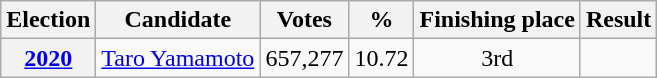<table class="wikitable sortable">
<tr>
<th>Election</th>
<th>Candidate</th>
<th>Votes</th>
<th>%</th>
<th>Finishing place</th>
<th>Result</th>
</tr>
<tr style="text-align:center;">
<th><a href='#'>2020</a></th>
<td><a href='#'>Taro Yamamoto</a></td>
<td>657,277</td>
<td>10.72</td>
<td>3rd</td>
<td></td>
</tr>
</table>
